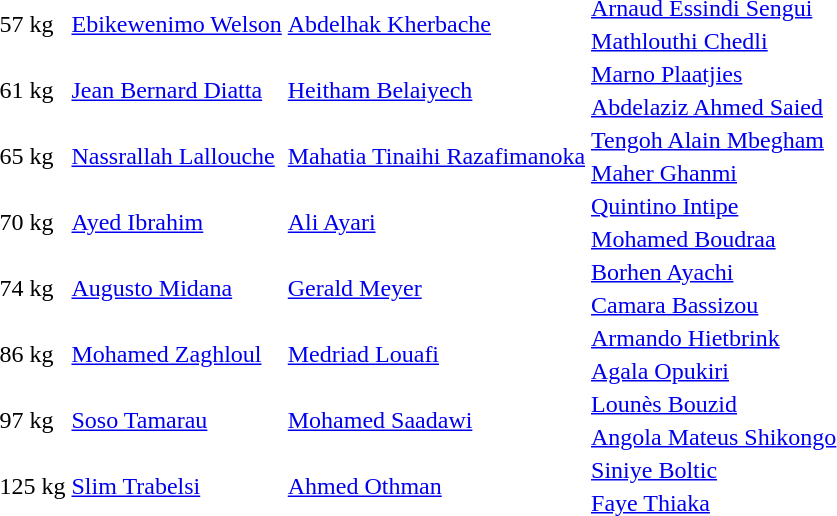<table>
<tr>
<td rowspan=2>57 kg</td>
<td rowspan=2> <a href='#'>Ebikewenimo Welson</a></td>
<td rowspan=2> <a href='#'>Abdelhak Kherbache</a></td>
<td> <a href='#'>Arnaud Essindi Sengui</a></td>
</tr>
<tr>
<td> <a href='#'>Mathlouthi Chedli</a></td>
</tr>
<tr>
<td rowspan=2>61 kg</td>
<td rowspan=2> <a href='#'>Jean Bernard Diatta</a></td>
<td rowspan=2> <a href='#'>Heitham Belaiyech</a></td>
<td> <a href='#'>Marno Plaatjies</a></td>
</tr>
<tr>
<td> <a href='#'>Abdelaziz Ahmed Saied</a></td>
</tr>
<tr>
<td rowspan=2>65 kg</td>
<td rowspan=2> <a href='#'>Nassrallah Lallouche</a></td>
<td rowspan=2> <a href='#'>Mahatia Tinaihi Razafimanoka</a></td>
<td> <a href='#'>Tengoh Alain Mbegham</a></td>
</tr>
<tr>
<td> <a href='#'>Maher Ghanmi</a></td>
</tr>
<tr>
<td rowspan=2>70 kg</td>
<td rowspan=2> <a href='#'>Ayed Ibrahim</a></td>
<td rowspan=2> <a href='#'>Ali Ayari</a></td>
<td> <a href='#'>Quintino Intipe</a></td>
</tr>
<tr>
<td> <a href='#'>Mohamed Boudraa</a></td>
</tr>
<tr>
<td rowspan=2>74 kg</td>
<td rowspan=2> <a href='#'>Augusto Midana</a></td>
<td rowspan=2> <a href='#'>Gerald Meyer</a></td>
<td> <a href='#'>Borhen Ayachi</a></td>
</tr>
<tr>
<td> <a href='#'>Camara Bassizou</a></td>
</tr>
<tr>
<td rowspan=2>86 kg</td>
<td rowspan=2> <a href='#'>Mohamed Zaghloul</a></td>
<td rowspan=2> <a href='#'>Medriad Louafi</a></td>
<td> <a href='#'>Armando Hietbrink</a></td>
</tr>
<tr>
<td> <a href='#'>Agala Opukiri</a></td>
</tr>
<tr>
<td rowspan=2>97 kg</td>
<td rowspan=2> <a href='#'>Soso Tamarau</a></td>
<td rowspan=2> <a href='#'>Mohamed Saadawi</a></td>
<td> <a href='#'>Lounès Bouzid</a></td>
</tr>
<tr>
<td> <a href='#'>Angola Mateus Shikongo</a></td>
</tr>
<tr>
<td rowspan=2>125 kg</td>
<td rowspan=2> <a href='#'>Slim Trabelsi</a></td>
<td rowspan=2> <a href='#'>Ahmed Othman</a></td>
<td> <a href='#'>Siniye Boltic</a></td>
</tr>
<tr>
<td> <a href='#'>Faye Thiaka</a></td>
</tr>
</table>
